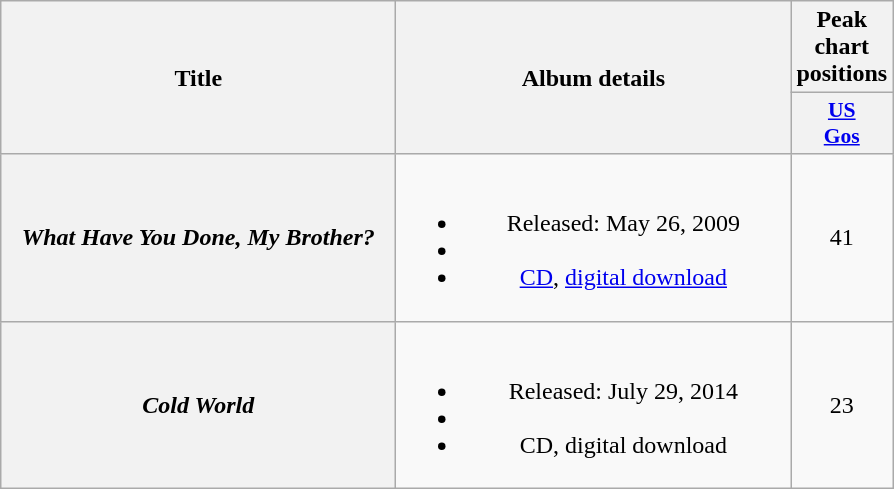<table class="wikitable plainrowheaders" style="text-align:center;">
<tr>
<th scope="col" rowspan="2" style="width:16em;">Title</th>
<th scope="col" rowspan="2" style="width:16em;">Album details</th>
<th scope="col" colspan="1">Peak chart positions</th>
</tr>
<tr>
<th style="width:3em; font-size:90%"><a href='#'>US<br>Gos</a></th>
</tr>
<tr>
<th scope="row"><em>What Have You Done, My Brother?</em></th>
<td><br><ul><li>Released: May 26, 2009</li><li></li><li><a href='#'>CD</a>, <a href='#'>digital download</a></li></ul></td>
<td>41</td>
</tr>
<tr>
<th scope="row"><em>Cold World</em></th>
<td><br><ul><li>Released: July 29, 2014</li><li></li><li>CD, digital download</li></ul></td>
<td>23</td>
</tr>
</table>
